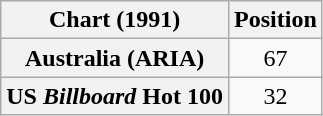<table class="wikitable plainrowheaders" style="text-align:center">
<tr>
<th>Chart (1991)</th>
<th>Position</th>
</tr>
<tr>
<th scope="row">Australia (ARIA)</th>
<td>67</td>
</tr>
<tr>
<th scope="row">US <em>Billboard</em> Hot 100</th>
<td>32</td>
</tr>
</table>
